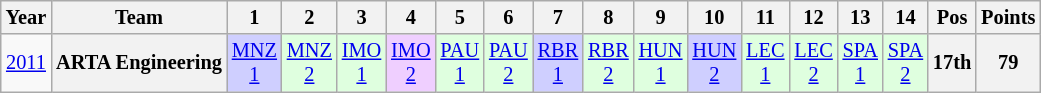<table class="wikitable" style="text-align:center; font-size:85%">
<tr>
<th>Year</th>
<th>Team</th>
<th>1</th>
<th>2</th>
<th>3</th>
<th>4</th>
<th>5</th>
<th>6</th>
<th>7</th>
<th>8</th>
<th>9</th>
<th>10</th>
<th>11</th>
<th>12</th>
<th>13</th>
<th>14</th>
<th>Pos</th>
<th>Points</th>
</tr>
<tr>
<td><a href='#'>2011</a></td>
<th nowrap>ARTA Engineering</th>
<td style="background:#CFCFFF;"><a href='#'>MNZ<br>1</a><br></td>
<td style="background:#DFFFDF;"><a href='#'>MNZ<br>2</a><br></td>
<td style="background:#DFFFDF;"><a href='#'>IMO<br>1</a><br></td>
<td style="background:#EFCFFF;"><a href='#'>IMO<br>2</a><br></td>
<td style="background:#DFFFDF;"><a href='#'>PAU<br>1</a><br></td>
<td style="background:#DFFFDF;"><a href='#'>PAU<br>2</a><br></td>
<td style="background:#CFCFFF;"><a href='#'>RBR<br>1</a><br></td>
<td style="background:#DFFFDF;"><a href='#'>RBR<br>2</a><br></td>
<td style="background:#DFFFDF;"><a href='#'>HUN<br>1</a><br></td>
<td style="background:#CFCFFF;"><a href='#'>HUN<br>2</a><br></td>
<td style="background:#DFFFDF;"><a href='#'>LEC<br>1</a><br></td>
<td style="background:#DFFFDF;"><a href='#'>LEC<br>2</a><br></td>
<td style="background:#DFFFDF;"><a href='#'>SPA<br>1</a><br></td>
<td style="background:#DFFFDF;"><a href='#'>SPA<br>2</a><br></td>
<th>17th</th>
<th>79</th>
</tr>
</table>
